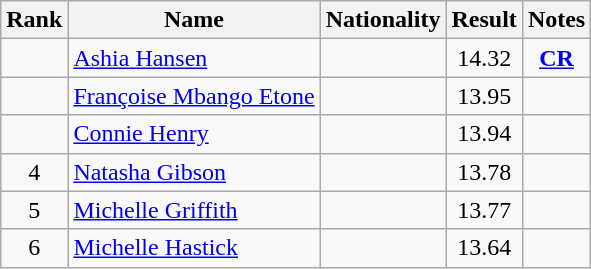<table class="wikitable sortable" style="text-align:center">
<tr>
<th>Rank</th>
<th>Name</th>
<th>Nationality</th>
<th>Result</th>
<th>Notes</th>
</tr>
<tr>
<td></td>
<td align=left><a href='#'>Ashia Hansen</a></td>
<td align=left></td>
<td>14.32</td>
<td><strong><a href='#'>CR</a></strong></td>
</tr>
<tr>
<td></td>
<td align=left><a href='#'>Françoise Mbango Etone</a></td>
<td align=left></td>
<td>13.95</td>
<td></td>
</tr>
<tr>
<td></td>
<td align=left><a href='#'>Connie Henry</a></td>
<td align=left></td>
<td>13.94</td>
<td></td>
</tr>
<tr>
<td>4</td>
<td align=left><a href='#'>Natasha Gibson</a></td>
<td align=left></td>
<td>13.78</td>
<td></td>
</tr>
<tr>
<td>5</td>
<td align=left><a href='#'>Michelle Griffith</a></td>
<td align=left></td>
<td>13.77</td>
<td></td>
</tr>
<tr>
<td>6</td>
<td align=left><a href='#'>Michelle Hastick</a></td>
<td align=left></td>
<td>13.64</td>
<td></td>
</tr>
</table>
